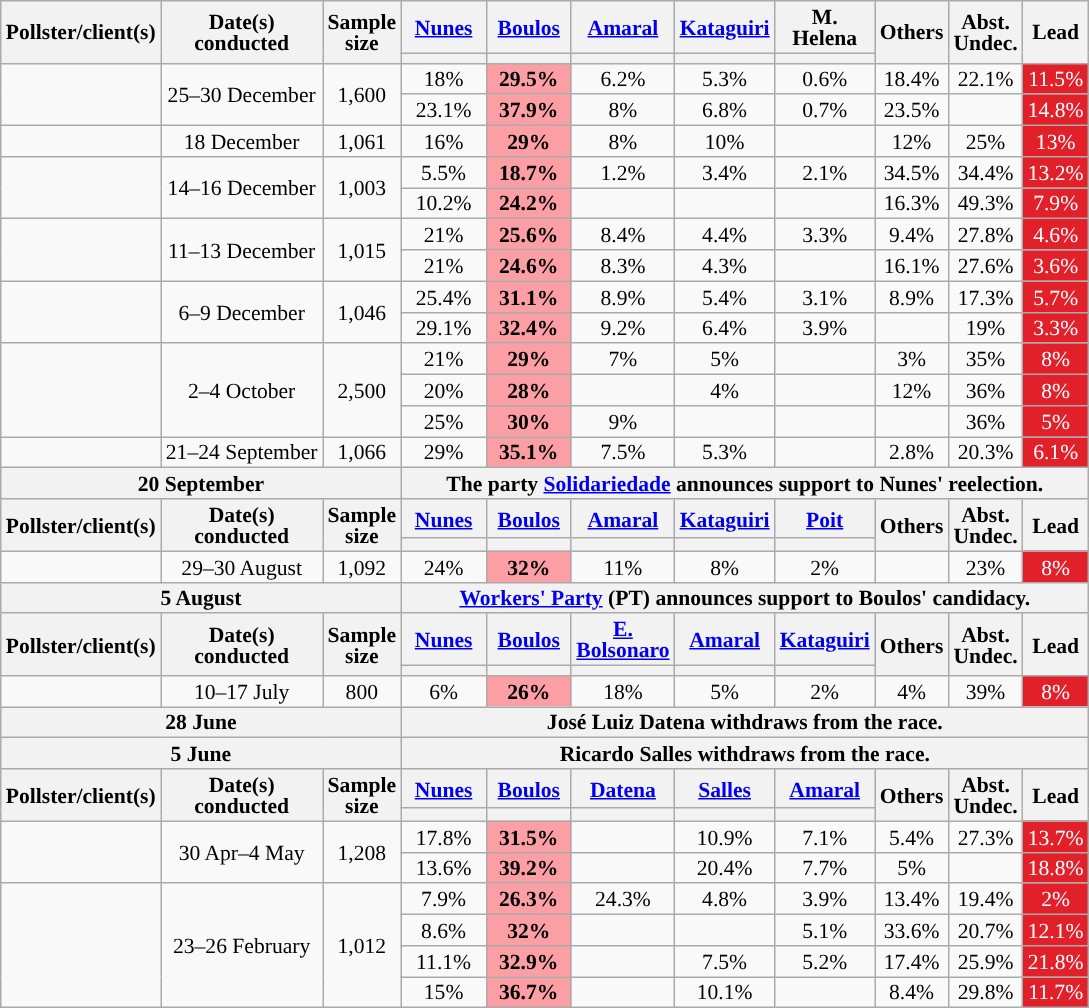<table class="wikitable" style="text-align:center;font-size:90%;line-height:14px;">
<tr>
<th rowspan="2">Pollster/client(s)</th>
<th rowspan="2">Date(s)<br>conducted</th>
<th rowspan="2">Sample<br>size</th>
<th class="unsortable" style="width:50px;"><a href='#'>Nunes</a><br></th>
<th class="unsortable" style="width:50px;"><a href='#'>Boulos</a><br></th>
<th class="unsortable" style="width:50px;"><a href='#'>Amaral</a><br></th>
<th class="unsortable" style="width:50px;"><a href='#'>Kataguiri</a><br></th>
<th class="unsortable" style="width:50px;">M. Helena<br></th>
<th rowspan="2">Others</th>
<th rowspan="2">Abst.<br>Undec.</th>
<th rowspan="2">Lead</th>
</tr>
<tr>
<th data-sort-type="number" class="sortable" style="background:"></th>
<th data-sort-type="number" class="sortable" style="background:"></th>
<th data-sort-type="number" class="sortable" style="background:"></th>
<th data-sort-type="number" class="sortable" style="background:"></th>
<th data-sort-type="number" class="sortable" style="background:"></th>
</tr>
<tr>
<td rowspan="2"></td>
<td rowspan="2">25–30 December</td>
<td rowspan="2">1,600</td>
<td>18%</td>
<td style="background:#FC9FA5;"><strong>29.5%</strong></td>
<td>6.2%</td>
<td>5.3%</td>
<td>0.6%</td>
<td>18.4%</td>
<td>22.1%</td>
<td style="background:#E2202A; color:#FFFFFF";">11.5%</td>
</tr>
<tr>
<td>23.1%</td>
<td style="background:#FC9FA5;"><strong>37.9%</strong></td>
<td>8%</td>
<td>6.8%</td>
<td>0.7%</td>
<td>23.5%</td>
<td></td>
<td style="background:#E2202A; color:#FFFFFF";">14.8%</td>
</tr>
<tr>
<td></td>
<td>18 December</td>
<td>1,061</td>
<td>16%</td>
<td style="background:#FC9FA5;"><strong>29%</strong></td>
<td>8%</td>
<td>10%</td>
<td></td>
<td>12%</td>
<td>25%</td>
<td style="background:#E2202A; color:#FFFFFF";">13%</td>
</tr>
<tr>
<td rowspan="2"></td>
<td rowspan="2">14–16 December</td>
<td rowspan="2">1,003</td>
<td>5.5%</td>
<td style="background:#FC9FA5;"><strong>18.7%</strong></td>
<td>1.2%</td>
<td>3.4%</td>
<td>2.1%</td>
<td>34.5%</td>
<td>34.4%</td>
<td style="background:#E2202A; color:#FFFFFF";">13.2%</td>
</tr>
<tr>
<td>10.2%</td>
<td style="background:#FC9FA5;"><strong>24.2%</strong></td>
<td></td>
<td></td>
<td></td>
<td>16.3%</td>
<td>49.3%</td>
<td style="background:#E2202A; color:#FFFFFF";">7.9%</td>
</tr>
<tr>
<td rowspan="2"></td>
<td rowspan="2">11–13 December</td>
<td rowspan="2">1,015</td>
<td>21%</td>
<td style="background:#FC9FA5;"><strong>25.6%</strong></td>
<td>8.4%</td>
<td>4.4%</td>
<td>3.3%</td>
<td>9.4%</td>
<td>27.8%</td>
<td style="background:#E2202A; color:#FFFFFF";">4.6%</td>
</tr>
<tr>
<td>21%</td>
<td style="background:#FC9FA5;"><strong>24.6%</strong></td>
<td>8.3%</td>
<td>4.3%</td>
<td></td>
<td>16.1%</td>
<td>27.6%</td>
<td style="background:#E2202A; color:#FFFFFF";">3.6%</td>
</tr>
<tr>
<td rowspan="2"></td>
<td rowspan="2">6–9 December</td>
<td rowspan="2">1,046</td>
<td>25.4%</td>
<td style="background:#FC9FA5;"><strong>31.1%</strong></td>
<td>8.9%</td>
<td>5.4%</td>
<td>3.1%</td>
<td>8.9%</td>
<td>17.3%</td>
<td style="background:#E2202A; color:#FFFFFF";">5.7%</td>
</tr>
<tr>
<td>29.1%</td>
<td style="background:#FC9FA5;"><strong>32.4%</strong></td>
<td>9.2%</td>
<td>6.4%</td>
<td>3.9%</td>
<td></td>
<td>19%</td>
<td style="background:#E2202A; color:#FFFFFF";">3.3%</td>
</tr>
<tr>
<td rowspan="3"></td>
<td rowspan="3">2–4 October</td>
<td rowspan="3">2,500</td>
<td>21%</td>
<td style="background:#FC9FA5;"><strong>29%</strong></td>
<td>7%</td>
<td>5%</td>
<td></td>
<td>3%</td>
<td>35%</td>
<td style="background:#E2202A; color:#FFFFFF";">8%</td>
</tr>
<tr>
<td>20%</td>
<td style="background:#FC9FA5;"><strong>28%</strong></td>
<td></td>
<td>4%</td>
<td></td>
<td>12%</td>
<td>36%</td>
<td style="background:#E2202A; color:#FFFFFF";">8%</td>
</tr>
<tr>
<td>25%</td>
<td style="background:#FC9FA5;"><strong>30%</strong></td>
<td>9%</td>
<td></td>
<td></td>
<td></td>
<td>36%</td>
<td style="background:#E2202A; color:#FFFFFF";">5%</td>
</tr>
<tr>
<td></td>
<td>21–24 September</td>
<td>1,066</td>
<td>29%</td>
<td style="background:#FC9FA5;"><strong>35.1%</strong></td>
<td>7.5%</td>
<td>5.3%</td>
<td></td>
<td>2.8%</td>
<td>20.3%</td>
<td style="background:#E2202A; color:#FFFFFF";">6.1%</td>
</tr>
<tr>
<th colspan="3">20 September</th>
<th colspan="8">The party <a href='#'>Solidariedade</a> announces support to Nunes' reelection.</th>
</tr>
<tr>
<th rowspan="2">Pollster/client(s)</th>
<th rowspan="2">Date(s)<br>conducted</th>
<th rowspan="2">Sample<br>size</th>
<th><a href='#'>Nunes</a><br></th>
<th><a href='#'>Boulos</a><br></th>
<th><a href='#'>Amaral</a><br></th>
<th><a href='#'>Kataguiri</a><br></th>
<th><a href='#'>Poit</a><br></th>
<th rowspan="2">Others</th>
<th rowspan="2">Abst.<br>Undec.</th>
<th rowspan="2">Lead</th>
</tr>
<tr>
<th data-sort-type="number" class="sortable" style="background:"></th>
<th data-sort-type="number" class="sortable" style="background:"></th>
<th data-sort-type="number" class="sortable" style="background:"></th>
<th data-sort-type="number" class="sortable" style="background:"></th>
<th data-sort-type="number" class="sortable" style="background:"></th>
</tr>
<tr>
<td></td>
<td>29–30 August</td>
<td>1,092</td>
<td>24%</td>
<td style="background:#FC9FA5;"><strong>32%</strong></td>
<td>11%</td>
<td>8%</td>
<td>2%</td>
<td></td>
<td>23%</td>
<td style="background:#E2202A; color:#FFFFFF";">8%</td>
</tr>
<tr>
<th colspan="3">5 August</th>
<th colspan="8"><a href='#'>Workers' Party</a> (PT) announces support to Boulos' candidacy.</th>
</tr>
<tr>
<th rowspan="2">Pollster/client(s)</th>
<th rowspan="2">Date(s)<br>conducted</th>
<th rowspan="2">Sample<br>size</th>
<th><a href='#'>Nunes</a><br></th>
<th><a href='#'>Boulos</a><br></th>
<th><a href='#'>E. Bolsonaro</a><br></th>
<th><a href='#'>Amaral</a><br></th>
<th><a href='#'>Kataguiri</a><br></th>
<th rowspan="2">Others</th>
<th rowspan="2">Abst.<br>Undec.</th>
<th rowspan="2">Lead</th>
</tr>
<tr>
<th data-sort-type="number" class="sortable" style="background:"></th>
<th data-sort-type="number" class="sortable" style="background:"></th>
<th data-sort-type="number" class="sortable" style="background:"></th>
<th data-sort-type="number" class="sortable" style="background:"></th>
<th data-sort-type="number" class="sortable" style="background:"></th>
</tr>
<tr>
<td></td>
<td>10–17 July</td>
<td>800</td>
<td>6%</td>
<td style="background:#FC9FA5;"><strong>26%</strong></td>
<td>18%</td>
<td>5%</td>
<td>2%</td>
<td>4%</td>
<td>39%</td>
<td style="background:#E2202A; color:#FFFFFF" ;">8%</td>
</tr>
<tr>
<th colspan="3">28 June</th>
<th colspan="8" align="center">José Luiz Datena withdraws from the race.</th>
</tr>
<tr>
<th colspan="3">5 June</th>
<th colspan="8" align="center">Ricardo Salles withdraws from the race.</th>
</tr>
<tr>
<th rowspan="2">Pollster/client(s)</th>
<th rowspan="2">Date(s)<br>conducted</th>
<th rowspan="2" data-sort-type="number">Sample<br>size</th>
<th class="unsortable" style="width:50px;"><a href='#'>Nunes</a><br></th>
<th class="unsortable" style="width:50px;"><a href='#'>Boulos</a><br></th>
<th class="unsortable" style="width:50px;"><a href='#'>Datena</a><br></th>
<th class="unsortable" style="width:50px;"><a href='#'>Salles</a><br></th>
<th class="unsortable" style="width:50px;"><a href='#'>Amaral</a><br></th>
<th rowspan="2" class="unsortable">Others</th>
<th rowspan="2" class="unsortable">Abst.<br>Undec.</th>
<th rowspan="2" data-sort-type="number">Lead</th>
</tr>
<tr>
<th data-sort-type="number" class="sortable" style="background:"></th>
<th data-sort-type="number" class="sortable" style="background:"></th>
<th data-sort-type="number" class="sortable" style="background:"></th>
<th data-sort-type="number" class="sortable" style="background:"></th>
<th data-sort-type="number" class="sortable" style="background:"></th>
</tr>
<tr>
<td rowspan="2"></td>
<td rowspan="2">30 Apr–4 May</td>
<td rowspan="2">1,208</td>
<td>17.8%</td>
<td style="background:#FC9FA5;"><strong>31.5%</strong></td>
<td></td>
<td>10.9%</td>
<td>7.1%</td>
<td>5.4%</td>
<td>27.3%</td>
<td style="background:#E2202A; color:#FFFFFF";">13.7%</td>
</tr>
<tr>
<td>13.6%</td>
<td style="background:#FC9FA5;"><strong>39.2%</strong></td>
<td></td>
<td>20.4%</td>
<td>7.7%</td>
<td>5%</td>
<td></td>
<td style="background:#E2202A; color:#FFFFFF";">18.8%</td>
</tr>
<tr>
<td rowspan="4"></td>
<td rowspan="4">23–26 February</td>
<td rowspan="4">1,012</td>
<td>7.9%</td>
<td style="background:#FC9FA5;"><strong>26.3%</strong></td>
<td>24.3%</td>
<td>4.8%</td>
<td>3.9%</td>
<td>13.4%</td>
<td>19.4%</td>
<td style="background:#E2202A; color:#FFFFFF";">2%</td>
</tr>
<tr>
<td>8.6%</td>
<td style="background:#FC9FA5;"><strong>32%</strong></td>
<td></td>
<td></td>
<td>5.1%</td>
<td>33.6%</td>
<td>20.7%</td>
<td style="background:#E2202A; color:#FFFFFF";">12.1%</td>
</tr>
<tr>
<td>11.1%</td>
<td style="background:#FC9FA5;"><strong>32.9%</strong></td>
<td></td>
<td>7.5%</td>
<td>5.2%</td>
<td>17.4%</td>
<td>25.9%</td>
<td style="background:#E2202A; color:#FFFFFF";">21.8%</td>
</tr>
<tr>
<td>15%</td>
<td style="background:#FC9FA5;"><strong>36.7%</strong></td>
<td></td>
<td>10.1%</td>
<td></td>
<td>8.4%</td>
<td>29.8%</td>
<td style="background:#E2202A; color:#FFFFFF";">11.7%</td>
</tr>
</table>
